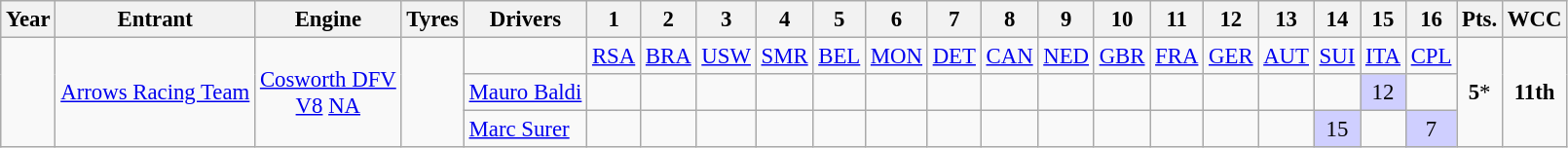<table class="wikitable" style="text-align:center; font-size:95%">
<tr>
<th>Year</th>
<th>Entrant</th>
<th>Engine</th>
<th>Tyres</th>
<th>Drivers</th>
<th>1</th>
<th>2</th>
<th>3</th>
<th>4</th>
<th>5</th>
<th>6</th>
<th>7</th>
<th>8</th>
<th>9</th>
<th>10</th>
<th>11</th>
<th>12</th>
<th>13</th>
<th>14</th>
<th>15</th>
<th>16</th>
<th>Pts.</th>
<th>WCC</th>
</tr>
<tr>
<td rowspan="3"></td>
<td rowspan="3"><a href='#'>Arrows Racing Team</a></td>
<td rowspan="3"><a href='#'>Cosworth DFV</a><br><a href='#'>V8</a> <a href='#'>NA</a></td>
<td rowspan="3"></td>
<td></td>
<td><a href='#'>RSA</a></td>
<td><a href='#'>BRA</a></td>
<td><a href='#'>USW</a></td>
<td><a href='#'>SMR</a></td>
<td><a href='#'>BEL</a></td>
<td><a href='#'>MON</a></td>
<td><a href='#'>DET</a></td>
<td><a href='#'>CAN</a></td>
<td><a href='#'>NED</a></td>
<td><a href='#'>GBR</a></td>
<td><a href='#'>FRA</a></td>
<td><a href='#'>GER</a></td>
<td><a href='#'>AUT</a></td>
<td><a href='#'>SUI</a></td>
<td><a href='#'>ITA</a></td>
<td><a href='#'>CPL</a></td>
<td rowspan="3"><strong>5</strong>*</td>
<td rowspan="3"><strong>11th</strong></td>
</tr>
<tr>
<td align="left"><a href='#'>Mauro Baldi</a></td>
<td></td>
<td></td>
<td></td>
<td></td>
<td></td>
<td></td>
<td></td>
<td></td>
<td></td>
<td></td>
<td></td>
<td></td>
<td></td>
<td></td>
<td style="background:#cfcfff;">12</td>
<td></td>
</tr>
<tr>
<td align="left"><a href='#'>Marc Surer</a></td>
<td></td>
<td></td>
<td></td>
<td></td>
<td></td>
<td></td>
<td></td>
<td></td>
<td></td>
<td></td>
<td></td>
<td></td>
<td></td>
<td style="background:#cfcfff;">15</td>
<td></td>
<td style="background:#cfcfff;">7</td>
</tr>
</table>
